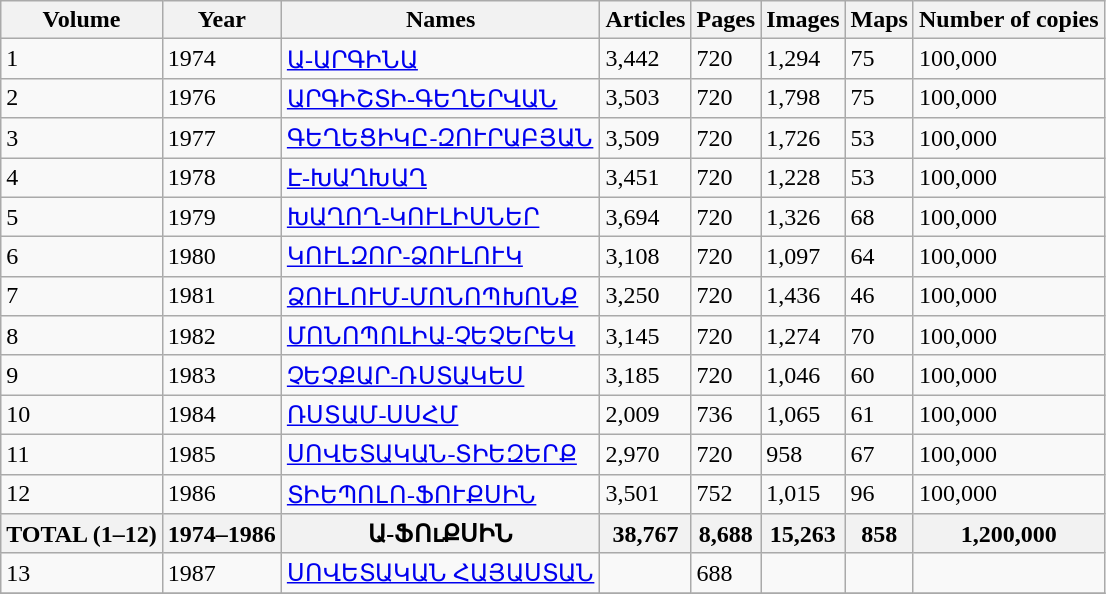<table class="wikitable">
<tr>
<th>Volume</th>
<th>Year</th>
<th>Names</th>
<th>Articles</th>
<th>Pages</th>
<th>Images</th>
<th>Maps</th>
<th>Number of copies</th>
</tr>
<tr>
<td>1</td>
<td>1974</td>
<td><a href='#'>Ա-ԱՐԳԻՆԱ</a></td>
<td>3,442</td>
<td>720</td>
<td>1,294</td>
<td>75</td>
<td>100,000</td>
</tr>
<tr>
<td>2</td>
<td>1976</td>
<td><a href='#'>ԱՐԳԻՇՏԻ-ԳԵՂԵՐՎԱՆ</a></td>
<td>3,503</td>
<td>720</td>
<td>1,798</td>
<td>75</td>
<td>100,000</td>
</tr>
<tr>
<td>3</td>
<td>1977</td>
<td><a href='#'>ԳԵՂԵՑԻԿԸ-ԶՈՒՐԱԲՅԱՆ</a></td>
<td>3,509</td>
<td>720</td>
<td>1,726</td>
<td>53</td>
<td>100,000</td>
</tr>
<tr>
<td>4</td>
<td>1978</td>
<td><a href='#'>Է-ԽԱՂԽԱՂ</a></td>
<td>3,451</td>
<td>720</td>
<td>1,228</td>
<td>53</td>
<td>100,000</td>
</tr>
<tr>
<td>5</td>
<td>1979</td>
<td><a href='#'>ԽԱՂՈՂ-ԿՈՒԼԻՍՆԵՐ</a></td>
<td>3,694</td>
<td>720</td>
<td>1,326</td>
<td>68</td>
<td>100,000</td>
</tr>
<tr>
<td>6</td>
<td>1980</td>
<td><a href='#'>ԿՈՒԼԶՈՐ-ՁՈՒԼՈՒԿ</a></td>
<td>3,108</td>
<td>720</td>
<td>1,097</td>
<td>64</td>
<td>100,000</td>
</tr>
<tr>
<td>7</td>
<td>1981</td>
<td><a href='#'>ՁՈՒԼՈՒՄ-ՄՈՆՈՊԽՈՆՔ</a></td>
<td>3,250</td>
<td>720</td>
<td>1,436</td>
<td>46</td>
<td>100,000</td>
</tr>
<tr>
<td>8</td>
<td>1982</td>
<td><a href='#'>ՄՈՆՈՊՈԼԻԱ-ՉԵՉԵՐԵԿ</a></td>
<td>3,145</td>
<td>720</td>
<td>1,274</td>
<td>70</td>
<td>100,000</td>
</tr>
<tr>
<td>9</td>
<td>1983</td>
<td><a href='#'>ՉԵՉՔԱՐ-ՌՍՏԱԿԵՍ</a></td>
<td>3,185</td>
<td>720</td>
<td>1,046</td>
<td>60</td>
<td>100,000</td>
</tr>
<tr>
<td>10</td>
<td>1984</td>
<td><a href='#'>ՌՍՏԱՄ-ՍՍՀՄ</a></td>
<td>2,009</td>
<td>736</td>
<td>1,065</td>
<td>61</td>
<td>100,000</td>
</tr>
<tr>
<td>11</td>
<td>1985</td>
<td><a href='#'>ՍՈՎԵՏԱԿԱՆ-ՏԻԵԶԵՐՔ</a></td>
<td>2,970</td>
<td>720</td>
<td>958</td>
<td>67</td>
<td>100,000</td>
</tr>
<tr>
<td>12</td>
<td>1986</td>
<td><a href='#'>ՏԻԵՊՈԼՈ-ՖՈՒՔՍԻՆ</a></td>
<td>3,501</td>
<td>752</td>
<td>1,015</td>
<td>96</td>
<td>100,000</td>
</tr>
<tr>
<th><strong>TOTAL (1–12)</strong></th>
<th>1974–1986</th>
<th>Ա-ՖՈւՔՍԻՆ</th>
<th>38,767</th>
<th>8,688</th>
<th>15,263</th>
<th>858</th>
<th>1,200,000</th>
</tr>
<tr>
<td>13</td>
<td>1987</td>
<td><a href='#'>ՍՈՎԵՏԱԿԱՆ ՀԱՅԱՍՏԱՆ</a></td>
<td></td>
<td>688</td>
<td></td>
<td></td>
<td></td>
</tr>
<tr>
</tr>
</table>
